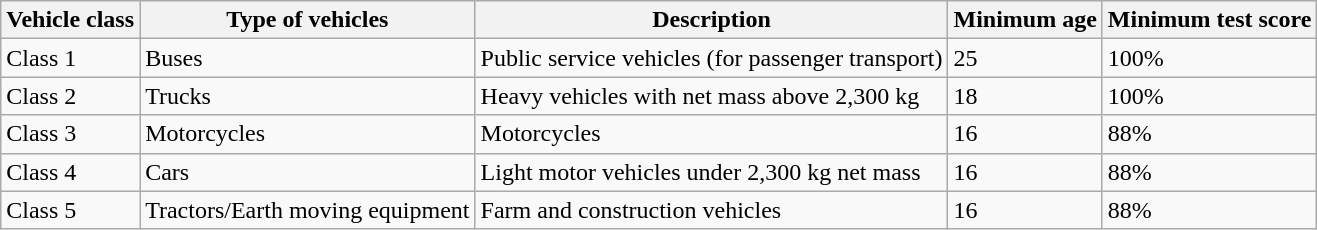<table class="wikitable">
<tr>
<th>Vehicle class</th>
<th>Type of vehicles</th>
<th>Description</th>
<th>Minimum age</th>
<th>Minimum test score</th>
</tr>
<tr>
<td>Class 1</td>
<td>Buses</td>
<td>Public service vehicles (for passenger transport)</td>
<td>25</td>
<td>100%</td>
</tr>
<tr>
<td>Class 2</td>
<td>Trucks</td>
<td>Heavy vehicles with net mass above 2,300 kg</td>
<td>18</td>
<td>100%</td>
</tr>
<tr>
<td>Class 3</td>
<td>Motorcycles</td>
<td>Motorcycles</td>
<td>16</td>
<td>88%</td>
</tr>
<tr>
<td>Class 4</td>
<td>Cars</td>
<td>Light motor vehicles under 2,300 kg net mass</td>
<td>16</td>
<td>88%</td>
</tr>
<tr>
<td>Class 5</td>
<td>Tractors/Earth moving equipment</td>
<td>Farm and construction vehicles</td>
<td>16</td>
<td>88%</td>
</tr>
</table>
